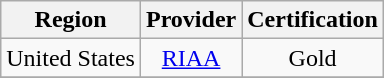<table class="wikitable" style="text-align:center;">
<tr>
<th>Region</th>
<th>Provider</th>
<th>Certification</th>
</tr>
<tr>
<td>United States</td>
<td><a href='#'>RIAA</a></td>
<td>Gold</td>
</tr>
<tr>
</tr>
</table>
